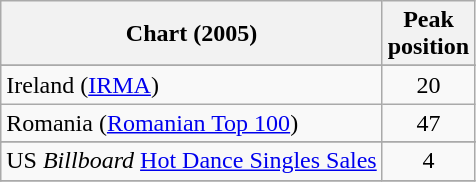<table class="wikitable sortable">
<tr>
<th>Chart (2005)</th>
<th>Peak<br>position</th>
</tr>
<tr>
</tr>
<tr>
</tr>
<tr>
</tr>
<tr>
</tr>
<tr>
</tr>
<tr>
<td>Ireland (<a href='#'>IRMA</a>)</td>
<td style="text-align:center;">20</td>
</tr>
<tr>
<td>Romania (<a href='#'>Romanian Top 100</a>)</td>
<td align="center">47</td>
</tr>
<tr>
</tr>
<tr>
</tr>
<tr>
</tr>
<tr>
<td>US <em>Billboard</em> <a href='#'>Hot Dance Singles Sales</a></td>
<td align="center">4</td>
</tr>
<tr>
</tr>
</table>
